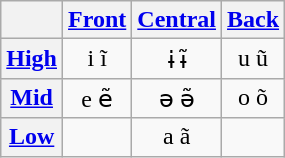<table class="wikitable">
<tr>
<th></th>
<th><a href='#'>Front</a></th>
<th><a href='#'>Central</a></th>
<th><a href='#'>Back</a></th>
</tr>
<tr align="center">
<th><a href='#'>High</a></th>
<td>i ĩ</td>
<td>ɨ ɨ̃</td>
<td>u ũ</td>
</tr>
<tr align="center">
<th><a href='#'>Mid</a></th>
<td>e ẽ</td>
<td>ə ə̃</td>
<td>o õ</td>
</tr>
<tr align="center">
<th><a href='#'>Low</a></th>
<td></td>
<td>a ã</td>
<td></td>
</tr>
</table>
